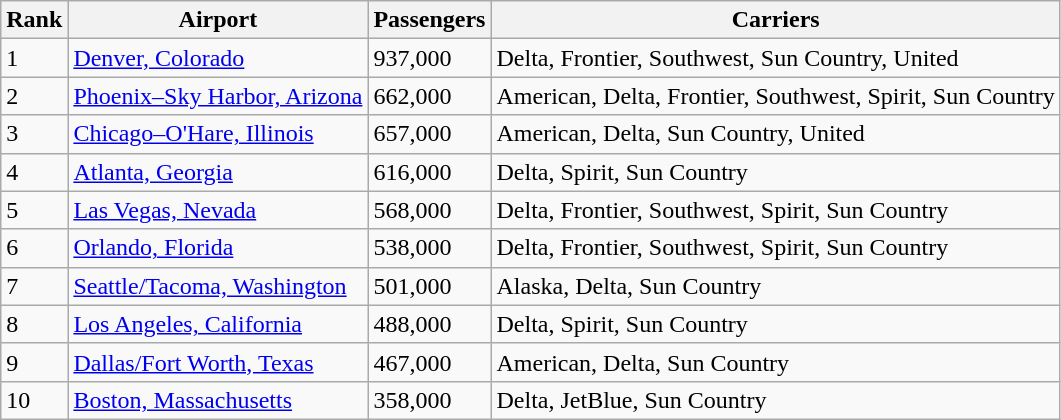<table class="wikitable sortable">
<tr>
<th>Rank</th>
<th>Airport</th>
<th>Passengers</th>
<th>Carriers</th>
</tr>
<tr>
<td>1</td>
<td><a href='#'>Denver, Colorado</a></td>
<td>937,000</td>
<td>Delta, Frontier, Southwest, Sun Country, United</td>
</tr>
<tr>
<td>2</td>
<td><a href='#'>Phoenix–Sky Harbor, Arizona</a></td>
<td>662,000</td>
<td>American, Delta, Frontier, Southwest, Spirit, Sun Country</td>
</tr>
<tr>
<td>3</td>
<td><a href='#'>Chicago–O'Hare, Illinois</a></td>
<td>657,000</td>
<td>American, Delta, Sun Country, United</td>
</tr>
<tr>
<td>4</td>
<td><a href='#'>Atlanta, Georgia</a></td>
<td>616,000</td>
<td>Delta, Spirit, Sun Country</td>
</tr>
<tr>
<td>5</td>
<td><a href='#'>Las Vegas, Nevada</a></td>
<td>568,000</td>
<td>Delta, Frontier, Southwest, Spirit, Sun Country</td>
</tr>
<tr>
<td>6</td>
<td><a href='#'>Orlando, Florida</a></td>
<td>538,000</td>
<td>Delta, Frontier, Southwest, Spirit, Sun Country</td>
</tr>
<tr>
<td>7</td>
<td><a href='#'>Seattle/Tacoma, Washington</a></td>
<td>501,000</td>
<td>Alaska, Delta, Sun Country</td>
</tr>
<tr>
<td>8</td>
<td><a href='#'>Los Angeles, California</a></td>
<td>488,000</td>
<td>Delta, Spirit, Sun Country</td>
</tr>
<tr>
<td>9</td>
<td><a href='#'>Dallas/Fort Worth, Texas</a></td>
<td>467,000</td>
<td>American, Delta, Sun Country</td>
</tr>
<tr>
<td>10</td>
<td><a href='#'>Boston, Massachusetts</a></td>
<td>358,000</td>
<td>Delta, JetBlue, Sun Country</td>
</tr>
</table>
